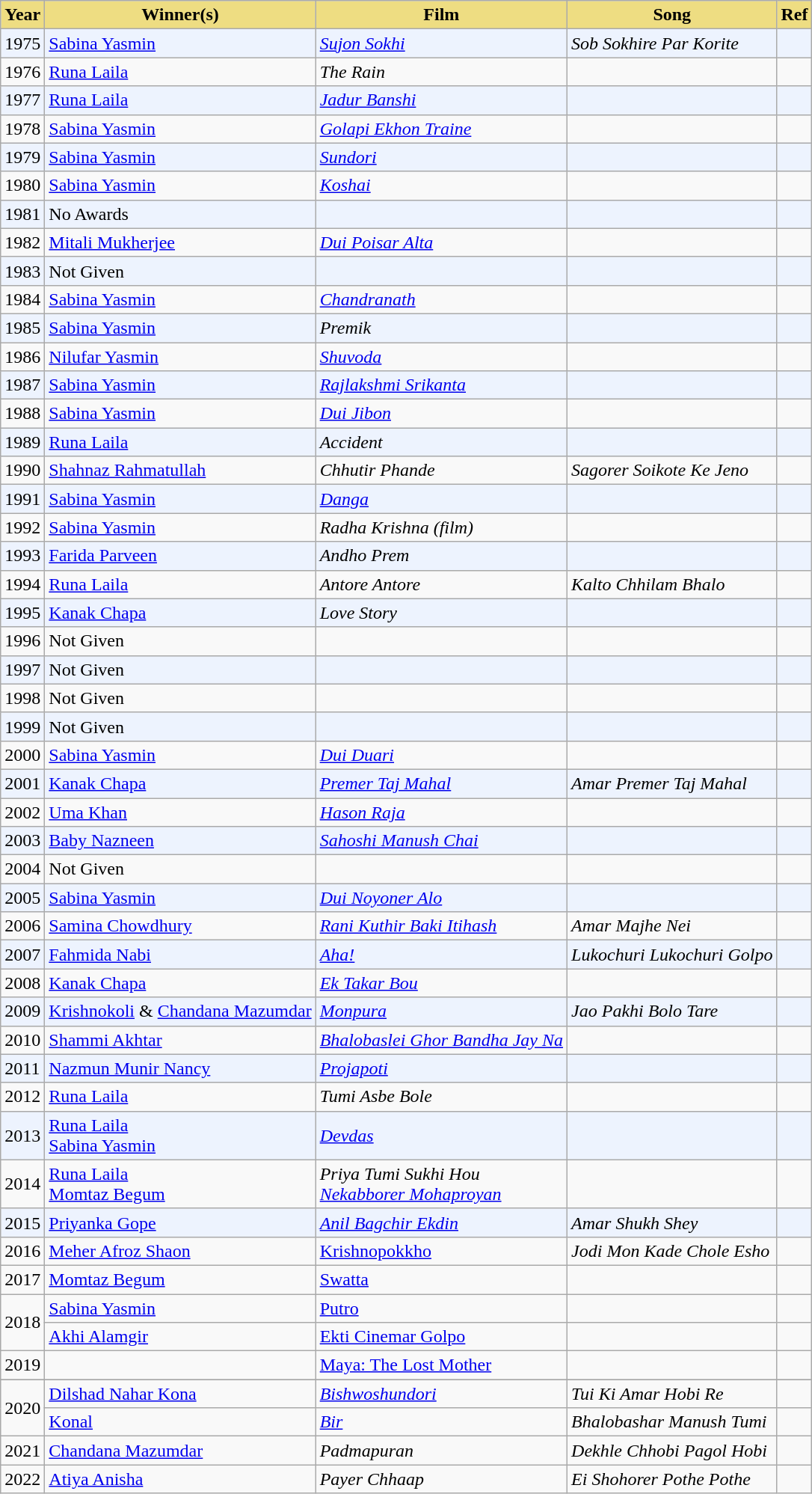<table class="wikitable sortable">
<tr>
<th style="background:#EEDD82;">Year</th>
<th style="background:#EEDD82;">Winner(s)</th>
<th style="background:#EEDD82;">Film</th>
<th style="background:#EEDD82;">Song</th>
<th style="background:#EEDD82;">Ref</th>
</tr>
<tr bgcolor=#edf3fe>
<td>1975</td>
<td><a href='#'>Sabina Yasmin</a></td>
<td><em><a href='#'>Sujon Sokhi</a></em></td>
<td><em>Sob Sokhire Par Korite</em></td>
<td></td>
</tr>
<tr>
<td>1976</td>
<td><a href='#'>Runa Laila</a></td>
<td><em>The Rain</em></td>
<td></td>
<td></td>
</tr>
<tr bgcolor=#edf3fe>
<td>1977</td>
<td><a href='#'>Runa Laila</a></td>
<td><em><a href='#'>Jadur Banshi</a></em></td>
<td></td>
<td></td>
</tr>
<tr>
<td>1978</td>
<td><a href='#'>Sabina Yasmin</a></td>
<td><em><a href='#'>Golapi Ekhon Traine</a></em></td>
<td></td>
<td></td>
</tr>
<tr bgcolor=#edf3fe>
<td>1979</td>
<td><a href='#'>Sabina Yasmin</a></td>
<td><em><a href='#'>Sundori</a></em></td>
<td></td>
<td></td>
</tr>
<tr>
<td>1980</td>
<td><a href='#'>Sabina Yasmin</a></td>
<td><em><a href='#'>Koshai</a></em></td>
<td></td>
<td></td>
</tr>
<tr bgcolor=#edf3fe>
<td>1981</td>
<td>No Awards</td>
<td></td>
<td></td>
<td></td>
</tr>
<tr>
<td>1982</td>
<td><a href='#'>Mitali Mukherjee</a></td>
<td><em><a href='#'>Dui Poisar Alta</a></em></td>
<td></td>
<td></td>
</tr>
<tr bgcolor=#edf3fe>
<td>1983</td>
<td>Not Given</td>
<td></td>
<td></td>
<td></td>
</tr>
<tr>
<td>1984</td>
<td><a href='#'>Sabina Yasmin</a></td>
<td><em><a href='#'>Chandranath</a></em></td>
<td></td>
<td></td>
</tr>
<tr bgcolor=#edf3fe>
<td>1985</td>
<td><a href='#'>Sabina Yasmin</a></td>
<td><em>Premik</em></td>
<td></td>
<td></td>
</tr>
<tr>
<td>1986</td>
<td><a href='#'>Nilufar Yasmin</a></td>
<td><em><a href='#'>Shuvoda</a></em></td>
<td></td>
<td></td>
</tr>
<tr bgcolor=#edf3fe>
<td>1987</td>
<td><a href='#'>Sabina Yasmin</a></td>
<td><em><a href='#'>Rajlakshmi Srikanta</a></em></td>
<td></td>
<td></td>
</tr>
<tr>
<td>1988</td>
<td><a href='#'>Sabina Yasmin</a></td>
<td><em><a href='#'>Dui Jibon</a></em></td>
<td></td>
<td></td>
</tr>
<tr bgcolor=#edf3fe>
<td>1989</td>
<td><a href='#'>Runa Laila</a></td>
<td><em>Accident</em></td>
<td></td>
<td></td>
</tr>
<tr>
<td>1990</td>
<td><a href='#'>Shahnaz Rahmatullah</a></td>
<td><em>Chhutir Phande</em></td>
<td><em>Sagorer Soikote Ke Jeno </em></td>
<td></td>
</tr>
<tr bgcolor=#edf3fe>
<td>1991</td>
<td><a href='#'>Sabina Yasmin</a></td>
<td><em><a href='#'>Danga</a></em></td>
<td></td>
<td></td>
</tr>
<tr>
<td>1992</td>
<td><a href='#'>Sabina Yasmin</a></td>
<td><em>Radha Krishna (film)</em></td>
<td></td>
<td></td>
</tr>
<tr bgcolor=#edf3fe>
<td>1993</td>
<td><a href='#'>Farida Parveen</a></td>
<td><em>Andho Prem</em></td>
<td></td>
<td></td>
</tr>
<tr>
<td>1994</td>
<td><a href='#'>Runa Laila</a></td>
<td><em>Antore Antore</em></td>
<td><em>Kalto Chhilam Bhalo</em></td>
<td></td>
</tr>
<tr bgcolor=#edf3fe>
<td>1995</td>
<td><a href='#'>Kanak Chapa</a></td>
<td><em>Love Story</em></td>
<td></td>
<td></td>
</tr>
<tr>
<td>1996</td>
<td>Not Given</td>
<td></td>
<td></td>
<td></td>
</tr>
<tr bgcolor=#edf3fe>
<td>1997</td>
<td>Not Given</td>
<td></td>
<td></td>
<td></td>
</tr>
<tr>
<td>1998</td>
<td>Not Given</td>
<td></td>
<td></td>
<td></td>
</tr>
<tr bgcolor=#edf3fe>
<td>1999</td>
<td>Not Given</td>
<td></td>
<td></td>
<td></td>
</tr>
<tr>
<td>2000</td>
<td><a href='#'>Sabina Yasmin</a></td>
<td><em><a href='#'>Dui Duari</a></em></td>
<td></td>
<td></td>
</tr>
<tr bgcolor=#edf3fe>
<td>2001</td>
<td><a href='#'>Kanak Chapa</a></td>
<td><em><a href='#'>Premer Taj Mahal</a></em></td>
<td><em>Amar Premer Taj Mahal</em></td>
<td></td>
</tr>
<tr>
<td>2002</td>
<td><a href='#'>Uma Khan</a></td>
<td><em><a href='#'>Hason Raja</a></em></td>
<td></td>
<td></td>
</tr>
<tr bgcolor=#edf3fe>
<td>2003</td>
<td><a href='#'>Baby Nazneen</a></td>
<td><em><a href='#'>Sahoshi Manush Chai</a></em></td>
<td></td>
<td></td>
</tr>
<tr>
<td>2004</td>
<td>Not Given</td>
<td></td>
<td></td>
<td></td>
</tr>
<tr bgcolor=#edf3fe>
<td>2005</td>
<td><a href='#'>Sabina Yasmin</a></td>
<td><em><a href='#'>Dui Noyoner Alo</a></em></td>
<td></td>
<td></td>
</tr>
<tr>
<td>2006</td>
<td><a href='#'>Samina Chowdhury</a></td>
<td><em><a href='#'>Rani Kuthir Baki Itihash</a></em></td>
<td><em>Amar Majhe Nei</em></td>
<td></td>
</tr>
<tr bgcolor=#edf3fe>
<td>2007</td>
<td><a href='#'>Fahmida Nabi</a></td>
<td><em><a href='#'>Aha!</a></em></td>
<td><em>Lukochuri Lukochuri Golpo</em></td>
<td></td>
</tr>
<tr>
<td>2008</td>
<td><a href='#'>Kanak Chapa</a></td>
<td><em><a href='#'>Ek Takar Bou</a></em></td>
<td></td>
<td></td>
</tr>
<tr bgcolor=#edf3fe>
<td>2009</td>
<td><a href='#'>Krishnokoli</a> & <a href='#'>Chandana Mazumdar</a></td>
<td><em><a href='#'>Monpura</a></em></td>
<td><em>Jao Pakhi Bolo Tare</em></td>
<td></td>
</tr>
<tr>
<td>2010</td>
<td><a href='#'>Shammi Akhtar</a></td>
<td><em><a href='#'>Bhalobaslei Ghor Bandha Jay Na</a></em></td>
<td></td>
<td></td>
</tr>
<tr bgcolor=#edf3fe>
<td>2011</td>
<td><a href='#'>Nazmun Munir Nancy</a></td>
<td><em><a href='#'>Projapoti</a></em></td>
<td></td>
<td></td>
</tr>
<tr>
<td>2012</td>
<td><a href='#'>Runa Laila</a></td>
<td><em>Tumi Asbe Bole</em></td>
<td></td>
<td></td>
</tr>
<tr bgcolor=#edf3fe>
<td>2013</td>
<td><a href='#'>Runa Laila</a> <br> <a href='#'>Sabina Yasmin</a></td>
<td><em><a href='#'>Devdas</a></em></td>
<td></td>
<td></td>
</tr>
<tr>
<td>2014</td>
<td><a href='#'>Runa Laila</a><br><a href='#'>Momtaz Begum</a></td>
<td><em>Priya Tumi Sukhi Hou</em><br><em><a href='#'>Nekabborer Mohaproyan</a></em></td>
<td></td>
<td></td>
</tr>
<tr bgcolor=#edf3fe>
<td>2015</td>
<td><a href='#'>Priyanka Gope</a></td>
<td><em><a href='#'>Anil Bagchir Ekdin</a></em></td>
<td><em>Amar Shukh Shey</em></td>
<td></td>
</tr>
<tr>
<td>2016</td>
<td><a href='#'>Meher Afroz Shaon</a></td>
<td><a href='#'>Krishnopokkho</a></td>
<td><em>Jodi Mon Kade Chole Esho</em></td>
<td></td>
</tr>
<tr>
<td>2017</td>
<td><a href='#'>Momtaz Begum</a></td>
<td><a href='#'>Swatta</a></td>
<td></td>
<td></td>
</tr>
<tr>
<td rowspan="2">2018</td>
<td><a href='#'>Sabina Yasmin</a></td>
<td><a href='#'>Putro</a></td>
<td></td>
<td></td>
</tr>
<tr>
<td><a href='#'>Akhi Alamgir</a></td>
<td><a href='#'>Ekti Cinemar Golpo</a></td>
<td></td>
<td></td>
</tr>
<tr>
<td>2019</td>
<td></td>
<td><a href='#'>Maya: The Lost Mother</a></td>
<td></td>
<td></td>
</tr>
<tr bgcolor=#edf3fe>
</tr>
<tr>
<td rowspan="2">2020</td>
<td><a href='#'>Dilshad Nahar Kona</a></td>
<td><em><a href='#'>Bishwoshundori</a></em></td>
<td><em>Tui Ki Amar Hobi Re</em></td>
<td></td>
</tr>
<tr>
<td><a href='#'>Konal</a></td>
<td><em><a href='#'>Bir</a></em></td>
<td><em>Bhalobashar Manush Tumi</em></td>
<td></td>
</tr>
<tr>
<td>2021</td>
<td><a href='#'>Chandana Mazumdar</a></td>
<td><em>Padmapuran</em></td>
<td><em>Dekhle Chhobi Pagol Hobi</em></td>
<td></td>
</tr>
<tr>
<td>2022</td>
<td><a href='#'>Atiya Anisha</a></td>
<td><em>Payer Chhaap</em></td>
<td><em>Ei Shohorer Pothe Pothe</em></td>
<td></td>
</tr>
</table>
